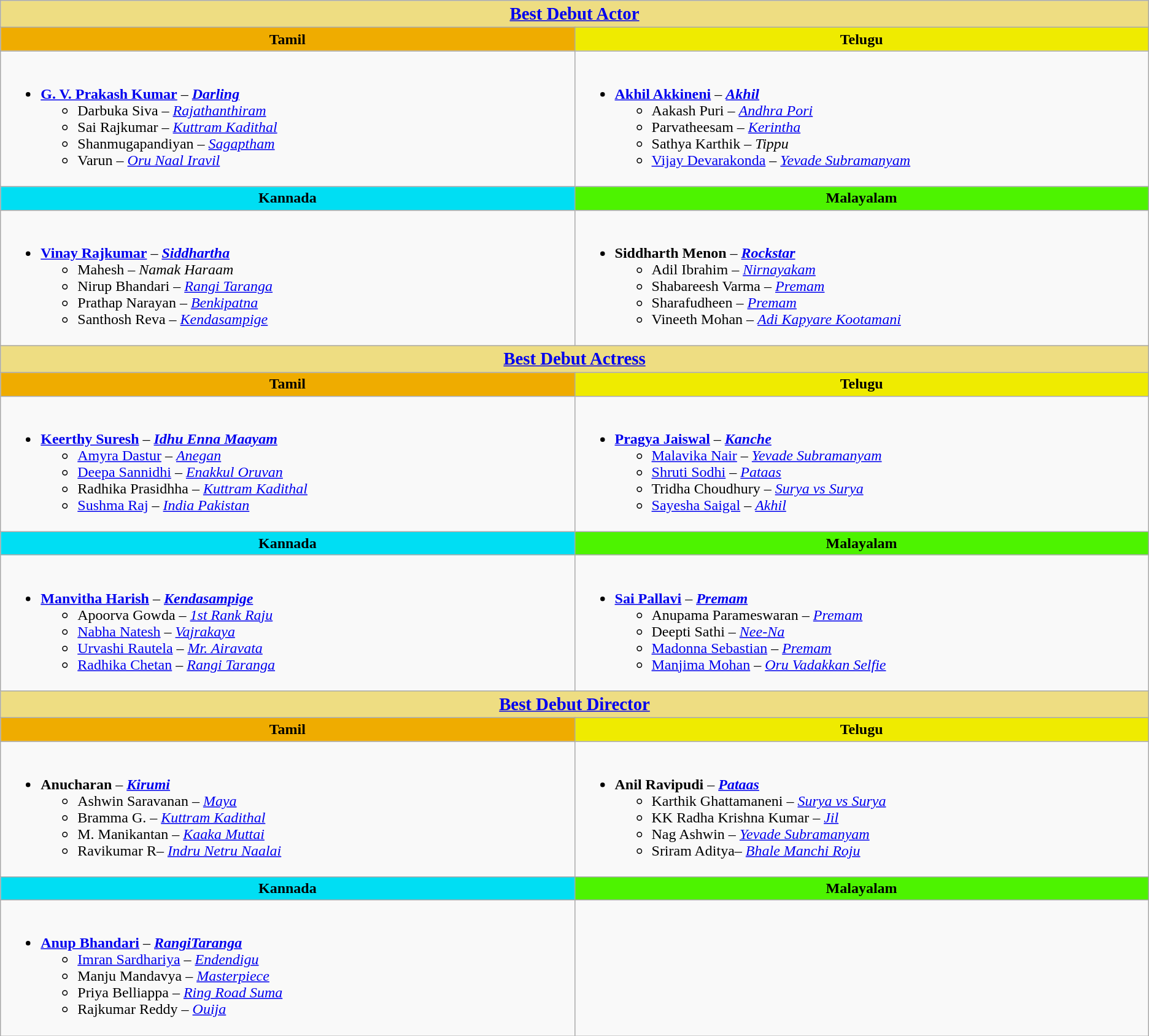<table class="wikitable" |>
<tr>
<th colspan="2" ! style="background:#eedd82; width:3000px; text-align:center;"><big><a href='#'>Best Debut Actor</a></big></th>
</tr>
<tr>
<th ! style="background:#efac00; width:50%; text-align:center;">Tamil</th>
<th ! style="background:#efeb00; width:50%; text-align:center;">Telugu</th>
</tr>
<tr>
<td valign="top"><br><ul><li><strong><a href='#'>G. V. Prakash Kumar</a></strong> – <strong><em><a href='#'>Darling</a></em></strong><ul><li>Darbuka Siva – <em><a href='#'>Rajathanthiram</a></em></li><li>Sai Rajkumar – <em><a href='#'>Kuttram Kadithal</a></em></li><li>Shanmugapandiyan – <em><a href='#'>Sagaptham</a></em></li><li>Varun – <em><a href='#'>Oru Naal Iravil</a></em></li></ul></li></ul></td>
<td valign="top"><br><ul><li><strong><a href='#'>Akhil Akkineni</a></strong> – <strong><em><a href='#'>Akhil</a></em></strong><ul><li>Aakash Puri – <em><a href='#'>Andhra Pori</a></em></li><li>Parvatheesam – <em><a href='#'>Kerintha</a></em></li><li>Sathya Karthik – <em>Tippu</em></li><li><a href='#'>Vijay Devarakonda</a> – <em><a href='#'>Yevade Subramanyam</a></em></li></ul></li></ul></td>
</tr>
<tr>
<th ! style="background:#00def3; text-align:center;">Kannada</th>
<th ! style="background:#4df300; text-align:center;">Malayalam</th>
</tr>
<tr>
<td><br><ul><li><strong><a href='#'>Vinay Rajkumar</a></strong> – <strong><em><a href='#'>Siddhartha</a></em></strong><ul><li>Mahesh – <em>Namak Haraam</em></li><li>Nirup Bhandari – <em><a href='#'>Rangi Taranga</a></em></li><li>Prathap Narayan – <em><a href='#'>Benkipatna</a></em></li><li>Santhosh Reva – <em><a href='#'>Kendasampige</a></em></li></ul></li></ul></td>
<td><br><ul><li><strong>Siddharth Menon</strong> – <strong><em><a href='#'>Rockstar</a></em></strong><ul><li>Adil Ibrahim – <em><a href='#'>Nirnayakam</a></em></li><li>Shabareesh Varma  – <em><a href='#'>Premam</a></em></li><li>Sharafudheen – <em><a href='#'>Premam</a></em></li><li>Vineeth Mohan  – <em><a href='#'>Adi Kapyare Kootamani</a></em></li></ul></li></ul></td>
</tr>
<tr>
<th colspan="2" ! style="background:#eedd82; text-align:center;"><big><a href='#'>Best Debut Actress</a></big></th>
</tr>
<tr>
<th ! style="background:#efac00; text-align:center;">Tamil</th>
<th ! style="background:#efeb00; text-align:center;">Telugu</th>
</tr>
<tr>
<td valign="top"><br><ul><li><strong><a href='#'>Keerthy Suresh</a></strong> – <strong><em><a href='#'>Idhu Enna Maayam</a></em></strong><ul><li><a href='#'>Amyra Dastur</a> – <em><a href='#'>Anegan</a></em></li><li><a href='#'>Deepa Sannidhi</a> – <em><a href='#'>Enakkul Oruvan</a></em></li><li>Radhika Prasidhha – <em><a href='#'>Kuttram Kadithal</a></em></li><li><a href='#'>Sushma Raj</a> – <em><a href='#'>India Pakistan</a></em></li></ul></li></ul></td>
<td valign="top"><br><ul><li><strong><a href='#'>Pragya Jaiswal</a></strong> – <strong><em><a href='#'>Kanche</a></em></strong><ul><li><a href='#'>Malavika Nair</a> – <em><a href='#'>Yevade Subramanyam</a></em></li><li><a href='#'>Shruti Sodhi</a> – <em><a href='#'>Pataas</a></em></li><li>Tridha Choudhury – <em><a href='#'>Surya vs Surya</a></em></li><li><a href='#'>Sayesha Saigal</a> – <em><a href='#'>Akhil</a></em></li></ul></li></ul></td>
</tr>
<tr>
<th ! style="background:#00def3; text-align:center;">Kannada</th>
<th ! style="background:#4df300; text-align:center;">Malayalam</th>
</tr>
<tr>
<td><br><ul><li><strong><a href='#'>Manvitha Harish</a></strong> – <strong><em><a href='#'>Kendasampige</a></em></strong><ul><li>Apoorva Gowda – <em><a href='#'>1st Rank Raju</a></em></li><li><a href='#'>Nabha Natesh</a> – <em><a href='#'>Vajrakaya</a></em></li><li><a href='#'>Urvashi Rautela</a> – <em><a href='#'>Mr. Airavata</a></em></li><li><a href='#'>Radhika Chetan</a> – <em><a href='#'>Rangi Taranga</a></em></li></ul></li></ul></td>
<td><br><ul><li><strong><a href='#'>Sai Pallavi</a></strong> – <strong><em><a href='#'>Premam</a></em></strong><ul><li>Anupama Parameswaran  – <em><a href='#'>Premam</a></em></li><li>Deepti Sathi – <em><a href='#'>Nee-Na</a></em></li><li><a href='#'>Madonna Sebastian</a> – <em><a href='#'>Premam</a></em></li><li><a href='#'>Manjima Mohan</a> – <em><a href='#'>Oru Vadakkan Selfie</a></em></li></ul></li></ul></td>
</tr>
<tr>
<th colspan="2" ! style="background:#eedd82; text-align:center;"><big><a href='#'>Best Debut Director</a></big></th>
</tr>
<tr>
<th ! style="background:#efac00; text-align:center;">Tamil</th>
<th ! style="background:#efeb00; text-align:center;">Telugu</th>
</tr>
<tr>
<td valign="top"><br><ul><li><strong>Anucharan</strong> – <strong><em><a href='#'>Kirumi</a></em></strong><ul><li>Ashwin Saravanan – <em><a href='#'>Maya</a></em></li><li>Bramma G. – <em><a href='#'>Kuttram Kadithal</a></em></li><li>M. Manikantan – <em><a href='#'>Kaaka Muttai</a></em></li><li>Ravikumar R– <em><a href='#'>Indru Netru Naalai</a></em></li></ul></li></ul></td>
<td valign="top"><br><ul><li><strong>Anil Ravipudi</strong> – <strong><em><a href='#'>Pataas</a></em></strong><ul><li>Karthik Ghattamaneni – <em><a href='#'>Surya vs Surya</a></em></li><li>KK Radha Krishna Kumar – <em><a href='#'>Jil</a></em></li><li>Nag Ashwin – <em><a href='#'>Yevade Subramanyam</a></em></li><li>Sriram Aditya– <em><a href='#'>Bhale Manchi Roju</a></em></li></ul></li></ul></td>
</tr>
<tr>
<th ! style="background:#00def3; text-align:center;">Kannada</th>
<th ! style="background:#4df300; text-align:center;">Malayalam</th>
</tr>
<tr>
<td><br><ul><li><strong><a href='#'>Anup Bhandari</a></strong>  – <strong><em><a href='#'>RangiTaranga</a></em></strong><ul><li><a href='#'>Imran Sardhariya</a> – <em><a href='#'>Endendigu</a></em></li><li>Manju Mandavya – <em><a href='#'>Masterpiece</a></em></li><li>Priya Belliappa – <em><a href='#'>Ring Road Suma</a></em></li><li>Rajkumar Reddy  – <em><a href='#'>Ouija</a></em></li></ul></li></ul></td>
<td></td>
</tr>
</table>
